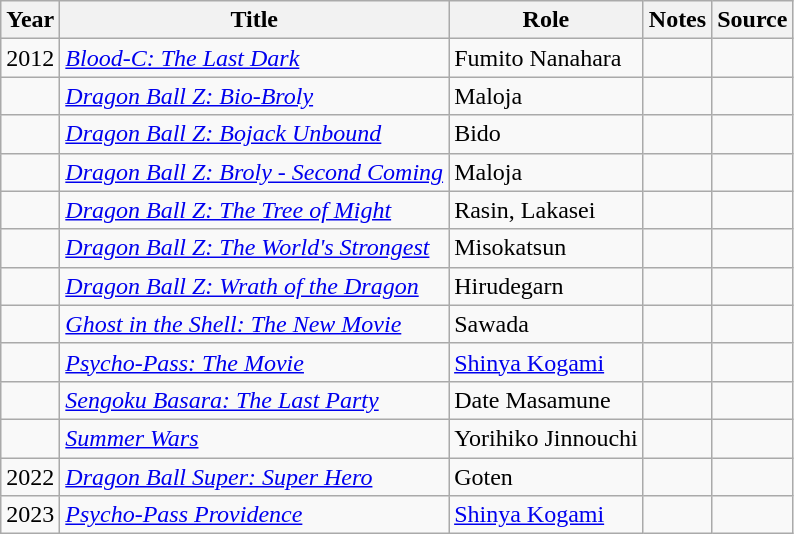<table class="wikitable sortable plainrowheaders">
<tr>
<th>Year</th>
<th>Title</th>
<th>Role</th>
<th class="unsortable">Notes</th>
<th class="unsortable">Source</th>
</tr>
<tr>
<td>2012</td>
<td><em><a href='#'>Blood-C: The Last Dark</a></em></td>
<td>Fumito Nanahara</td>
<td></td>
<td></td>
</tr>
<tr>
<td></td>
<td><em><a href='#'>Dragon Ball Z: Bio-Broly</a></em></td>
<td>Maloja</td>
<td></td>
<td></td>
</tr>
<tr>
<td></td>
<td><em><a href='#'>Dragon Ball Z: Bojack Unbound</a></em></td>
<td>Bido</td>
<td></td>
<td></td>
</tr>
<tr>
<td></td>
<td><em><a href='#'>Dragon Ball Z: Broly - Second Coming</a></em></td>
<td>Maloja</td>
<td></td>
<td></td>
</tr>
<tr>
<td></td>
<td><em><a href='#'>Dragon Ball Z: The Tree of Might</a></em></td>
<td>Rasin, Lakasei</td>
<td></td>
<td></td>
</tr>
<tr>
<td></td>
<td><em><a href='#'>Dragon Ball Z: The World's Strongest</a></em></td>
<td>Misokatsun</td>
<td></td>
<td></td>
</tr>
<tr>
<td></td>
<td><em><a href='#'>Dragon Ball Z: Wrath of the Dragon</a></em></td>
<td>Hirudegarn</td>
<td></td>
<td></td>
</tr>
<tr>
<td></td>
<td><em><a href='#'>Ghost in the Shell: The New Movie</a></em></td>
<td>Sawada</td>
<td></td>
<td></td>
</tr>
<tr>
<td></td>
<td><em><a href='#'>Psycho-Pass: The Movie</a></em></td>
<td><a href='#'>Shinya Kogami</a></td>
<td></td>
<td></td>
</tr>
<tr>
<td></td>
<td><em><a href='#'>Sengoku Basara: The Last Party</a></em></td>
<td>Date Masamune</td>
<td></td>
<td></td>
</tr>
<tr>
<td></td>
<td><em><a href='#'>Summer Wars</a></em></td>
<td>Yorihiko Jinnouchi</td>
<td></td>
<td></td>
</tr>
<tr>
<td>2022</td>
<td><em><a href='#'>Dragon Ball Super: Super Hero</a></em></td>
<td>Goten</td>
<td></td>
<td></td>
</tr>
<tr>
<td>2023</td>
<td><em><a href='#'>Psycho-Pass Providence</a></em></td>
<td><a href='#'>Shinya Kogami</a></td>
<td></td>
<td></td>
</tr>
</table>
